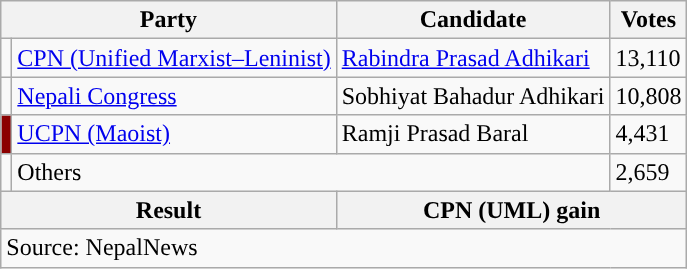<table class="wikitable">
<tr>
<th colspan="2">Party</th>
<th>Candidate</th>
<th>Votes</th>
</tr>
<tr>
<td style="background-color:"></td>
<td><a href='#'>CPN (Unified Marxist–Leninist)</a></td>
<td><a href='#'>Rabindra Prasad Adhikari</a></td>
<td>13,110</td>
</tr>
<tr>
<td style="background-color:"></td>
<td><a href='#'>Nepali Congress</a></td>
<td>Sobhiyat Bahadur Adhikari</td>
<td>10,808</td>
</tr>
<tr>
<td style="background-color:darkred"></td>
<td><a href='#'>UCPN (Maoist)</a></td>
<td>Ramji Prasad Baral</td>
<td>4,431</td>
</tr>
<tr>
<td></td>
<td colspan="2">Others</td>
<td>2,659</td>
</tr>
<tr>
<th colspan="2">Result</th>
<th colspan="2">CPN (UML) gain</th>
</tr>
<tr>
<td colspan="4">Source: NepalNews</td>
</tr>
</table>
